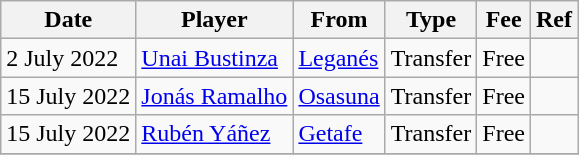<table class="wikitable">
<tr>
<th>Date</th>
<th>Player</th>
<th>From</th>
<th>Type</th>
<th>Fee</th>
<th>Ref</th>
</tr>
<tr>
<td>2 July 2022</td>
<td> <a href='#'>Unai Bustinza</a></td>
<td><a href='#'>Leganés</a></td>
<td align=center>Transfer</td>
<td align=center>Free</td>
<td align=center></td>
</tr>
<tr>
<td>15 July 2022</td>
<td> <a href='#'>Jonás Ramalho</a></td>
<td><a href='#'>Osasuna</a></td>
<td align=center>Transfer</td>
<td align=center>Free</td>
<td align=center></td>
</tr>
<tr>
<td>15 July 2022</td>
<td> <a href='#'>Rubén Yáñez</a></td>
<td><a href='#'>Getafe</a></td>
<td align=center>Transfer</td>
<td align=center>Free</td>
<td align=center></td>
</tr>
<tr>
</tr>
</table>
